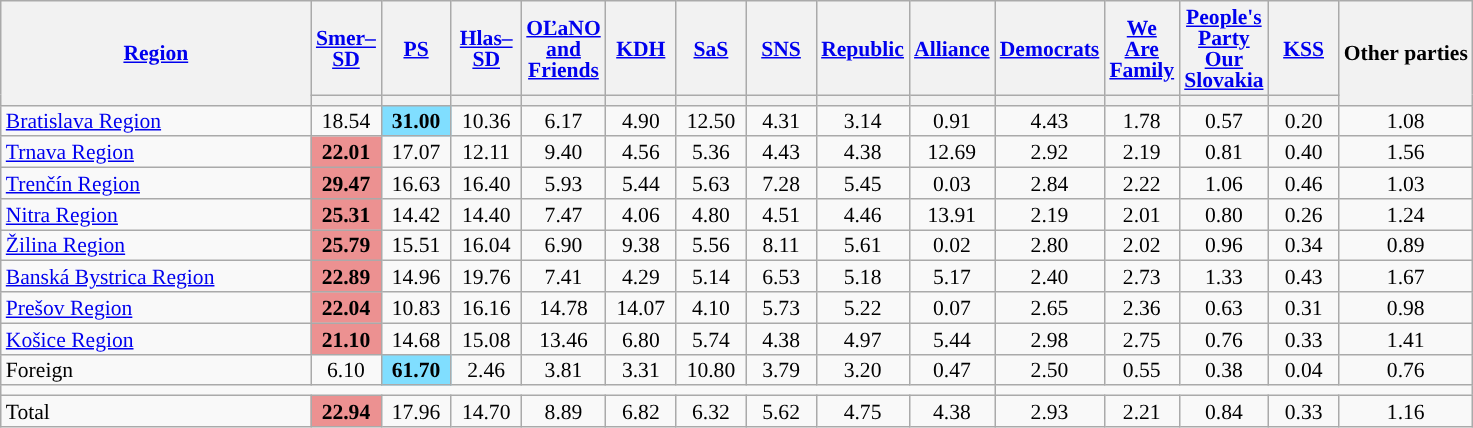<table class="wikitable sortable nowrap" style="text-align:center;font-size:90%;line-height:14px">
<tr>
<th style="width:200px;" rowspan="2"><a href='#'>Region</a></th>
<th style="width:40px;"><a href='#'>Smer–SD</a></th>
<th style="width:40px;"><a href='#'>PS</a></th>
<th style="width:40px;"><a href='#'>Hlas–SD</a></th>
<th style="width:40px;"><a href='#'>OĽaNO<br>and Friends</a></th>
<th style="width:40px;"><a href='#'>KDH</a></th>
<th style="width:40px;"><a href='#'>SaS</a></th>
<th style="width:40px;"><a href='#'>SNS</a></th>
<th style="width:40px;"><a href='#'>Republic</a></th>
<th style="width:40px;"><a href='#'>Alliance</a></th>
<th style="width:40px;"><a href='#'>Democrats</a></th>
<th style="width:40px;"><a href='#'>We Are<br>Family</a></th>
<th style="width:40px;"><a href='#'>People's Party<br>Our Slovakia</a></th>
<th style="width:40px;"><a href='#'>KSS</a></th>
<th class="unsortable" style="width:40px;" rowspan="2">Other parties</th>
</tr>
<tr>
<th style="background:"></th>
<th style="background:"></th>
<th style="background:"></th>
<th style="background:"></th>
<th style="background:"></th>
<th style="background:"></th>
<th style="background:"></th>
<th style="background:"></th>
<th style="background:"></th>
<th style="background:"></th>
<th style="background:"></th>
<th style="background:"></th>
<th style="background:"></th>
</tr>
<tr>
<td align="left"><a href='#'>Bratislava Region</a></td>
<td>18.54</td>
<td style="background:#80deff;"><strong>31.00</strong></td>
<td>10.36</td>
<td>6.17</td>
<td>4.90</td>
<td>12.50</td>
<td>4.31</td>
<td>3.14</td>
<td>0.91</td>
<td>4.43</td>
<td>1.78</td>
<td>0.57</td>
<td>0.20</td>
<td>1.08</td>
</tr>
<tr>
<td align="left"><a href='#'>Trnava Region</a></td>
<td style="background:#ec9191;"><strong>22.01</strong></td>
<td>17.07</td>
<td>12.11</td>
<td>9.40</td>
<td>4.56</td>
<td>5.36</td>
<td>4.43</td>
<td>4.38</td>
<td>12.69</td>
<td>2.92</td>
<td>2.19</td>
<td>0.81</td>
<td>0.40</td>
<td>1.56</td>
</tr>
<tr>
<td align="left"><a href='#'>Trenčín Region</a></td>
<td style="background:#ec9191;"><strong>29.47</strong></td>
<td>16.63</td>
<td>16.40</td>
<td>5.93</td>
<td>5.44</td>
<td>5.63</td>
<td>7.28</td>
<td>5.45</td>
<td>0.03</td>
<td>2.84</td>
<td>2.22</td>
<td>1.06</td>
<td>0.46</td>
<td>1.03</td>
</tr>
<tr>
<td align="left"><a href='#'>Nitra Region</a></td>
<td style="background:#ec9191;"><strong>25.31</strong></td>
<td>14.42</td>
<td>14.40</td>
<td>7.47</td>
<td>4.06</td>
<td>4.80</td>
<td>4.51</td>
<td>4.46</td>
<td>13.91</td>
<td>2.19</td>
<td>2.01</td>
<td>0.80</td>
<td>0.26</td>
<td>1.24</td>
</tr>
<tr>
<td align="left"><a href='#'>Žilina Region</a></td>
<td style="background:#ec9191;"><strong>25.79</strong></td>
<td>15.51</td>
<td>16.04</td>
<td>6.90</td>
<td>9.38</td>
<td>5.56</td>
<td>8.11</td>
<td>5.61</td>
<td>0.02</td>
<td>2.80</td>
<td>2.02</td>
<td>0.96</td>
<td>0.34</td>
<td>0.89</td>
</tr>
<tr>
<td align="left"><a href='#'>Banská Bystrica Region</a></td>
<td style="background:#ec9191;"><strong>22.89</strong></td>
<td>14.96</td>
<td>19.76</td>
<td>7.41</td>
<td>4.29</td>
<td>5.14</td>
<td>6.53</td>
<td>5.18</td>
<td>5.17</td>
<td>2.40</td>
<td>2.73</td>
<td>1.33</td>
<td>0.43</td>
<td>1.67</td>
</tr>
<tr>
<td align="left"><a href='#'>Prešov Region</a></td>
<td style="background:#ec9191;"><strong>22.04</strong></td>
<td>10.83</td>
<td>16.16</td>
<td>14.78</td>
<td>14.07</td>
<td>4.10</td>
<td>5.73</td>
<td>5.22</td>
<td>0.07</td>
<td>2.65</td>
<td>2.36</td>
<td>0.63</td>
<td>0.31</td>
<td>0.98</td>
</tr>
<tr>
<td align="left"><a href='#'>Košice Region</a></td>
<td style="background:#ec9191;"><strong>21.10</strong></td>
<td>14.68</td>
<td>15.08</td>
<td>13.46</td>
<td>6.80</td>
<td>5.74</td>
<td>4.38</td>
<td>4.97</td>
<td>5.44</td>
<td>2.98</td>
<td>2.75</td>
<td>0.76</td>
<td>0.33</td>
<td>1.41</td>
</tr>
<tr>
<td align="left">Foreign</td>
<td>6.10</td>
<td style="background:#80deff;"><strong>61.70</strong></td>
<td>2.46</td>
<td>3.81</td>
<td>3.31</td>
<td>10.80</td>
<td>3.79</td>
<td>3.20</td>
<td>0.47</td>
<td>2.50</td>
<td>0.55</td>
<td>0.38</td>
<td>0.04</td>
<td>0.76</td>
</tr>
<tr>
<td colspan=10></td>
</tr>
<tr>
<td align="left">Total</td>
<td style="background:#ec9191;"><strong>22.94</strong></td>
<td>17.96</td>
<td>14.70</td>
<td>8.89</td>
<td>6.82</td>
<td>6.32</td>
<td>5.62</td>
<td>4.75</td>
<td>4.38</td>
<td>2.93</td>
<td>2.21</td>
<td>0.84</td>
<td>0.33</td>
<td>1.16</td>
</tr>
</table>
